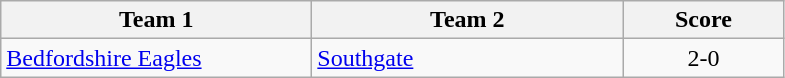<table class="wikitable" style="font-size: 100%">
<tr>
<th width=200>Team 1</th>
<th width=200>Team 2</th>
<th width=100>Score</th>
</tr>
<tr>
<td><a href='#'>Bedfordshire Eagles</a></td>
<td><a href='#'>Southgate</a></td>
<td align=center>2-0</td>
</tr>
</table>
